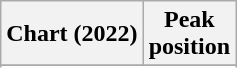<table class="wikitable sortable plainrowheaders" style="text-align:center">
<tr>
<th scope="col">Chart (2022)</th>
<th scope="col">Peak<br>position</th>
</tr>
<tr>
</tr>
<tr>
</tr>
<tr>
</tr>
<tr>
</tr>
<tr>
</tr>
<tr>
</tr>
<tr>
</tr>
</table>
